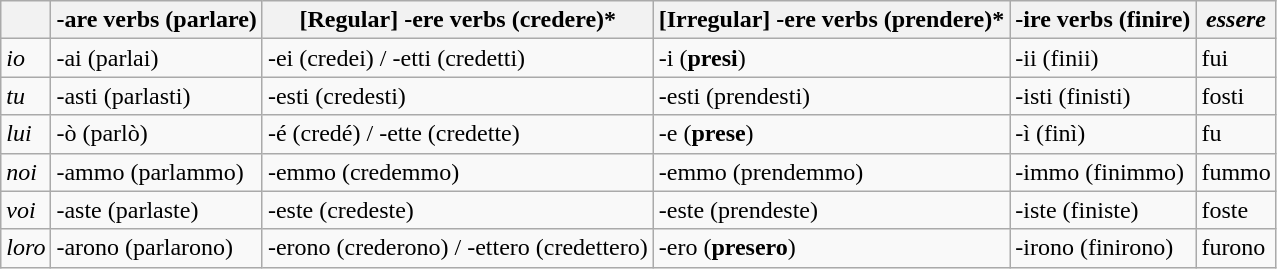<table class="wikitable">
<tr>
<th> </th>
<th>-are verbs (parlare)</th>
<th>[Regular] -ere verbs (credere)*</th>
<th>[Irregular] -ere verbs (prendere)*</th>
<th>-ire verbs (finire)</th>
<th><em>essere</em></th>
</tr>
<tr ->
<td><em>io</em></td>
<td>-ai (parlai)</td>
<td>-ei (credei) / -etti (credetti)</td>
<td>-i (<strong>presi</strong>)</td>
<td>-ii (finii)</td>
<td>fui</td>
</tr>
<tr ->
<td><em>tu</em></td>
<td>-asti (parlasti)</td>
<td>-esti (credesti)</td>
<td>-esti (prendesti)</td>
<td>-isti (finisti)</td>
<td>fosti</td>
</tr>
<tr ->
<td><em>lui</em></td>
<td>-ò (parlò)</td>
<td>-é (credé) / -ette (credette)</td>
<td>-e (<strong>prese</strong>)</td>
<td>-ì (finì)</td>
<td>fu</td>
</tr>
<tr ->
<td><em>noi</em></td>
<td>-ammo (parlammo)</td>
<td>-emmo (credemmo)</td>
<td>-emmo (prendemmo)</td>
<td>-immo (finimmo)</td>
<td>fummo</td>
</tr>
<tr ->
<td><em>voi</em></td>
<td>-aste (parlaste)</td>
<td>-este (credeste)</td>
<td>-este (prendeste)</td>
<td>-iste (finiste)</td>
<td>foste</td>
</tr>
<tr ->
<td><em>loro</em></td>
<td>-arono (parlarono)</td>
<td>-erono (crederono) / -ettero (credettero)</td>
<td>-ero (<strong>presero</strong>)</td>
<td>-irono (finirono)</td>
<td>furono</td>
</tr>
</table>
